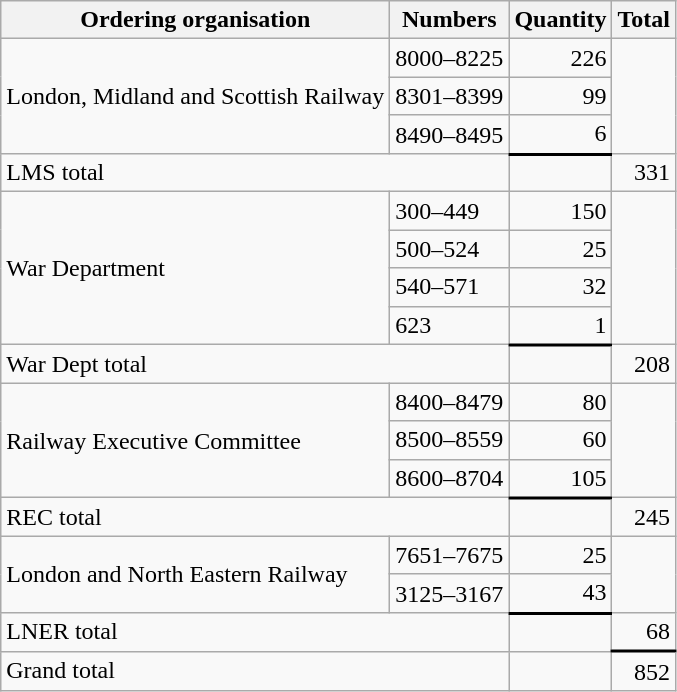<table class=wikitable>
<tr>
<th>Ordering organisation</th>
<th>Numbers</th>
<th>Quantity</th>
<th>Total</th>
</tr>
<tr>
<td rowspan=3>London, Midland and Scottish Railway</td>
<td>8000–8225</td>
<td style="text-align:right">226</td>
<td rowspan=3></td>
</tr>
<tr>
<td>8301–8399</td>
<td style="text-align:right">99</td>
</tr>
<tr>
<td>8490–8495</td>
<td style="text-align:right">6</td>
</tr>
<tr>
<td colspan=2>LMS total</td>
<td style="border-top: 2px solid black;"></td>
<td style="text-align:right">331</td>
</tr>
<tr>
<td rowspan=4>War Department</td>
<td>300–449</td>
<td style="text-align:right">150</td>
<td rowspan=4></td>
</tr>
<tr>
<td>500–524</td>
<td style="text-align:right">25</td>
</tr>
<tr>
<td>540–571</td>
<td style="text-align:right">32</td>
</tr>
<tr>
<td>623</td>
<td style="text-align:right">1</td>
</tr>
<tr>
<td colspan=2>War Dept total</td>
<td style="border-top: 2px solid black;"></td>
<td style="text-align:right">208</td>
</tr>
<tr>
<td rowspan=3>Railway Executive Committee</td>
<td>8400–8479</td>
<td style="text-align:right">80</td>
<td rowspan=3></td>
</tr>
<tr>
<td>8500–8559</td>
<td style="text-align:right">60</td>
</tr>
<tr>
<td>8600–8704</td>
<td style="text-align:right">105</td>
</tr>
<tr>
<td colspan=2>REC total</td>
<td style="border-top: 2px solid black;"></td>
<td style="text-align:right">245</td>
</tr>
<tr>
<td rowspan=2>London and North Eastern Railway</td>
<td>7651–7675</td>
<td style="text-align:right">25</td>
<td rowspan=2></td>
</tr>
<tr>
<td>3125–3167</td>
<td style="text-align:right">43</td>
</tr>
<tr>
<td colspan=2>LNER total</td>
<td style="border-top: 2px solid black;"></td>
<td style="text-align:right">68</td>
</tr>
<tr>
<td colspan=2>Grand total</td>
<td></td>
<td style="border-top: 2px solid black;text-align:right">852</td>
</tr>
</table>
